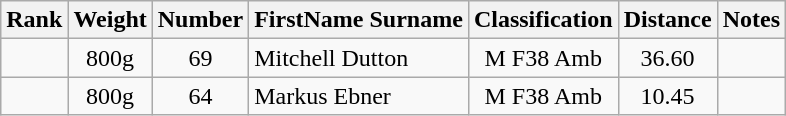<table class="wikitable sortable" style="text-align:center">
<tr>
<th>Rank</th>
<th>Weight</th>
<th>Number</th>
<th>FirstName Surname</th>
<th>Classification</th>
<th>Distance</th>
<th>Notes</th>
</tr>
<tr>
<td></td>
<td>800g</td>
<td>69</td>
<td style="text-align:left"> Mitchell Dutton</td>
<td>M F38 Amb</td>
<td>36.60</td>
<td></td>
</tr>
<tr>
<td></td>
<td>800g</td>
<td>64</td>
<td style="text-align:left"> Markus Ebner</td>
<td>M F38 Amb</td>
<td>10.45</td>
<td></td>
</tr>
</table>
